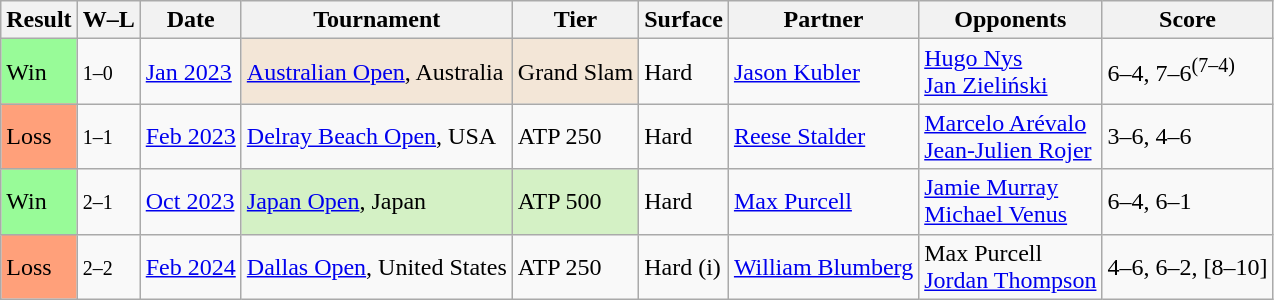<table class="sortable wikitable">
<tr>
<th>Result</th>
<th class=unsortable>W–L</th>
<th>Date</th>
<th>Tournament</th>
<th>Tier</th>
<th>Surface</th>
<th>Partner</th>
<th>Opponents</th>
<th class=unsortable>Score</th>
</tr>
<tr>
<td bgcolor=98fb98>Win</td>
<td><small>1–0</small></td>
<td><a href='#'>Jan 2023</a></td>
<td bgcolor=f3e6d7><a href='#'>Australian Open</a>, Australia</td>
<td bgcolor=f3e6d7>Grand Slam</td>
<td>Hard</td>
<td> <a href='#'>Jason Kubler</a></td>
<td> <a href='#'>Hugo Nys</a> <br> <a href='#'>Jan Zieliński</a></td>
<td>6–4, 7–6<sup>(7–4)</sup></td>
</tr>
<tr>
<td bgcolor=ffa07a>Loss</td>
<td><small>1–1</small></td>
<td><a href='#'>Feb 2023</a></td>
<td><a href='#'>Delray Beach Open</a>, USA</td>
<td>ATP 250</td>
<td>Hard</td>
<td> <a href='#'>Reese Stalder</a></td>
<td> <a href='#'>Marcelo Arévalo</a> <br> <a href='#'>Jean-Julien Rojer</a></td>
<td>3–6, 4–6</td>
</tr>
<tr>
<td bgcolor=98fb98>Win</td>
<td><small>2–1</small></td>
<td><a href='#'>Oct 2023</a></td>
<td bgcolor=d4f1c5><a href='#'>Japan Open</a>, Japan</td>
<td bgcolor=d4f1c5>ATP 500</td>
<td>Hard</td>
<td> <a href='#'>Max Purcell</a></td>
<td> <a href='#'>Jamie Murray</a> <br> <a href='#'>Michael Venus</a></td>
<td>6–4, 6–1</td>
</tr>
<tr>
<td bgcolor=ffa07a>Loss</td>
<td><small>2–2</small></td>
<td><a href='#'>Feb 2024</a></td>
<td><a href='#'>Dallas Open</a>, United States</td>
<td>ATP 250</td>
<td>Hard (i)</td>
<td> <a href='#'>William Blumberg</a></td>
<td> Max Purcell <br><a href='#'>Jordan Thompson</a></td>
<td>4–6, 6–2, [8–10]</td>
</tr>
</table>
